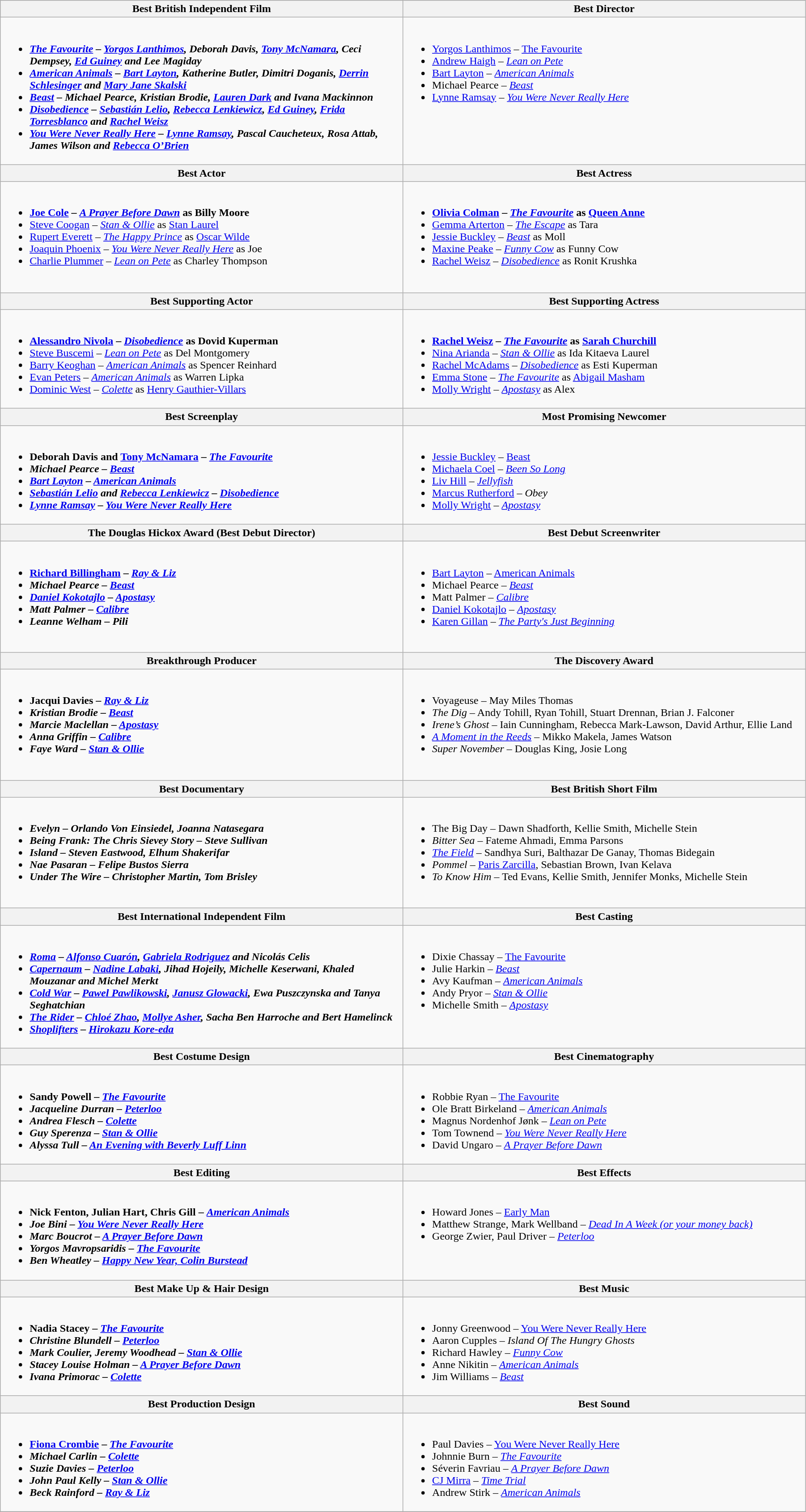<table class="wikitable" style="width:95%">
<tr bgcolor="#bebebe">
<th width="50%">Best British Independent Film</th>
<th width="50%">Best Director</th>
</tr>
<tr>
<td valign="top"><br><ul><li><strong><em><a href='#'>The Favourite</a><em> – <a href='#'>Yorgos Lanthimos</a>, Deborah Davis, <a href='#'>Tony McNamara</a>, Ceci Dempsey, <a href='#'>Ed Guiney</a> and Lee Magiday<strong></li><li></em><a href='#'>American Animals</a><em> – <a href='#'>Bart Layton</a>, Katherine Butler, Dimitri Doganis, <a href='#'>Derrin Schlesinger</a> and <a href='#'>Mary Jane Skalski</a></li><li></em><a href='#'>Beast</a><em> – Michael Pearce, Kristian Brodie, <a href='#'>Lauren Dark</a> and Ivana Mackinnon</li><li></em><a href='#'>Disobedience</a><em> – <a href='#'>Sebastián Lelio</a>, <a href='#'>Rebecca Lenkiewicz</a>, <a href='#'>Ed Guiney</a>, <a href='#'>Frida Torresblanco</a> and <a href='#'>Rachel Weisz</a></li><li></em><a href='#'>You Were Never Really Here</a><em> – <a href='#'>Lynne Ramsay</a>, Pascal Caucheteux, Rosa Attab, James Wilson and <a href='#'>Rebecca O’Brien</a></li></ul></td>
<td valign="top"><br><ul><li></strong><a href='#'>Yorgos Lanthimos</a> – </em><a href='#'>The Favourite</a></em></strong></li><li><a href='#'>Andrew Haigh</a> – <em><a href='#'>Lean on Pete</a></em></li><li><a href='#'>Bart Layton</a> – <em><a href='#'>American Animals</a></em></li><li>Michael Pearce – <em><a href='#'>Beast</a></em></li><li><a href='#'>Lynne Ramsay</a> – <em><a href='#'>You Were Never Really Here</a></em></li></ul></td>
</tr>
<tr>
<th width="50%">Best Actor</th>
<th width="50%">Best Actress</th>
</tr>
<tr>
<td valign="top"><br><ul><li><strong><a href='#'>Joe Cole</a> – <em><a href='#'>A Prayer Before Dawn</a></em> as Billy Moore</strong></li><li><a href='#'>Steve Coogan</a> – <em><a href='#'>Stan & Ollie</a></em> as <a href='#'>Stan Laurel</a></li><li><a href='#'>Rupert Everett</a> – <em><a href='#'>The Happy Prince</a></em> as <a href='#'>Oscar Wilde</a></li><li><a href='#'>Joaquin Phoenix</a> – <em><a href='#'>You Were Never Really Here</a></em> as Joe</li><li><a href='#'>Charlie Plummer</a> – <em><a href='#'>Lean on Pete</a></em> as Charley Thompson</li></ul><br></td>
<td valign="top"><br><ul><li><strong><a href='#'>Olivia Colman</a> – <em><a href='#'>The Favourite</a></em> as <a href='#'>Queen Anne</a></strong></li><li><a href='#'>Gemma Arterton</a> – <em><a href='#'>The Escape</a></em> as Tara</li><li><a href='#'>Jessie Buckley</a> – <em><a href='#'>Beast</a></em> as Moll</li><li><a href='#'>Maxine Peake</a> – <em><a href='#'>Funny Cow</a></em> as Funny Cow</li><li><a href='#'>Rachel Weisz</a> – <em><a href='#'>Disobedience</a></em> as Ronit Krushka</li></ul></td>
</tr>
<tr>
<th width="50%">Best Supporting Actor</th>
<th width="50%">Best Supporting Actress</th>
</tr>
<tr>
<td valign="top"><br><ul><li><strong><a href='#'>Alessandro Nivola</a> – <em><a href='#'>Disobedience</a></em> as Dovid Kuperman</strong></li><li><a href='#'>Steve Buscemi</a> – <em><a href='#'>Lean on Pete</a></em> as Del Montgomery</li><li><a href='#'>Barry Keoghan</a> – <em><a href='#'>American Animals</a></em> as Spencer Reinhard</li><li><a href='#'>Evan Peters</a> – <em><a href='#'>American Animals</a></em> as Warren Lipka</li><li><a href='#'>Dominic West</a> – <em><a href='#'>Colette</a></em> as <a href='#'>Henry Gauthier-Villars</a></li></ul></td>
<td valign="top"><br><ul><li><strong><a href='#'>Rachel Weisz</a> – <em><a href='#'>The Favourite</a></em> as <a href='#'>Sarah Churchill</a></strong></li><li><a href='#'>Nina Arianda</a> – <em><a href='#'>Stan & Ollie</a></em> as Ida Kitaeva Laurel</li><li><a href='#'>Rachel McAdams</a> – <em><a href='#'>Disobedience</a></em> as Esti Kuperman</li><li><a href='#'>Emma Stone</a> – <em><a href='#'>The Favourite</a></em> as <a href='#'>Abigail Masham</a></li><li><a href='#'>Molly Wright</a> – <em><a href='#'>Apostasy</a></em> as Alex</li></ul></td>
</tr>
<tr>
<th width="50%">Best Screenplay</th>
<th width="50%">Most Promising Newcomer</th>
</tr>
<tr>
<td valign="top"><br><ul><li><strong>Deborah Davis and <a href='#'>Tony McNamara</a> – <em><a href='#'>The Favourite</a><strong><em></li><li>Michael Pearce – </em><a href='#'>Beast</a><em></li><li><a href='#'>Bart Layton</a> – </em><a href='#'>American Animals</a><em></li><li><a href='#'>Sebastián Lelio</a> and <a href='#'>Rebecca Lenkiewicz</a> – </em><a href='#'>Disobedience</a><em></li><li><a href='#'>Lynne Ramsay</a> – </em><a href='#'>You Were Never Really Here</a><em></li></ul></td>
<td valign="top"><br><ul><li></strong><a href='#'>Jessie Buckley</a> –  </em><a href='#'>Beast</a></em></strong></li><li><a href='#'>Michaela Coel</a> – <em><a href='#'>Been So Long</a></em></li><li><a href='#'>Liv Hill</a> – <em><a href='#'>Jellyfish</a></em></li><li><a href='#'>Marcus Rutherford</a> – <em>Obey</em></li><li><a href='#'>Molly Wright</a> – <em><a href='#'>Apostasy</a></em></li></ul></td>
</tr>
<tr>
<th width="50%">The Douglas Hickox Award (Best Debut Director)</th>
<th width="50%">Best Debut Screenwriter</th>
</tr>
<tr>
<td valign="top"><br><ul><li><strong><a href='#'>Richard Billingham</a> – <em><a href='#'>Ray & Liz</a><strong><em></li><li>Michael Pearce – </em><a href='#'>Beast</a><em></li><li><a href='#'>Daniel Kokotajlo</a> – </em><a href='#'>Apostasy</a><em></li><li>Matt Palmer – </em><a href='#'>Calibre</a><em></li><li>Leanne Welham – </em>Pili<em></li></ul><br></td>
<td valign="top"><br><ul><li></strong><a href='#'>Bart Layton</a> – </em><a href='#'>American Animals</a></em></strong></li><li>Michael Pearce –  <em><a href='#'>Beast</a></em></li><li>Matt Palmer – <em><a href='#'>Calibre</a></em></li><li><a href='#'>Daniel Kokotajlo</a> – <em><a href='#'>Apostasy</a></em></li><li><a href='#'>Karen Gillan</a> – <em><a href='#'>The Party's Just Beginning</a></em></li></ul></td>
</tr>
<tr>
<th width="50%">Breakthrough Producer</th>
<th width="50%">The Discovery Award</th>
</tr>
<tr>
<td valign="top"><br><ul><li><strong>Jacqui Davies – <em><a href='#'>Ray & Liz</a><strong><em></li><li>Kristian Brodie – </em><a href='#'>Beast</a><em></li><li>Marcie Maclellan – </em><a href='#'>Apostasy</a><em></li><li>Anna Griffin – </em><a href='#'>Calibre</a><em></li><li>Faye Ward – </em><a href='#'>Stan & Ollie</a><em></li></ul></td>
<td valign="top"><br><ul><li></em></strong>Voyageuse</em> – May Miles Thomas</strong></li><li><em>The Dig</em> – Andy Tohill, Ryan Tohill, Stuart Drennan, Brian J. Falconer</li><li><em>Irene’s Ghost</em> – Iain Cunningham, Rebecca Mark-Lawson, David Arthur, Ellie Land</li><li><em><a href='#'>A Moment in the Reeds</a></em> – Mikko Makela, James Watson</li><li><em>Super November</em> – Douglas King, Josie Long</li></ul><br></td>
</tr>
<tr>
<th width="50%">Best Documentary</th>
<th width="50%">Best British Short Film</th>
</tr>
<tr>
<td valign="top"><br><ul><li><strong><em>Evelyn<em> – Orlando Von Einsiedel, Joanna Natasegara<strong></li><li></em>Being Frank: The Chris Sievey Story<em> – Steve Sullivan</li><li></em>Island<em> – Steven Eastwood, Elhum Shakerifar</li><li></em>Nae Pasaran<em> – Felipe Bustos Sierra</li><li></em>Under The Wire<em> – Christopher Martin, Tom Brisley</li></ul></td>
<td valign="top"><br><ul><li></em></strong>The Big Day</em> – Dawn Shadforth, Kellie Smith, Michelle Stein</strong></li><li><em>Bitter Sea</em> – Fateme Ahmadi, Emma Parsons</li><li><em><a href='#'>The Field</a></em> – Sandhya Suri, Balthazar De Ganay, Thomas Bidegain</li><li><em>Pommel</em> – <a href='#'>Paris Zarcilla</a>, Sebastian Brown, Ivan Kelava</li><li><em>To Know Him</em> – Ted Evans, Kellie Smith, Jennifer Monks, Michelle Stein</li></ul><br></td>
</tr>
<tr>
<th width="50%">Best International Independent Film</th>
<th width="50%">Best Casting</th>
</tr>
<tr>
<td valign="top"><br><ul><li><strong><em><a href='#'>Roma</a><em> – <a href='#'>Alfonso Cuarón</a>, <a href='#'>Gabriela Rodriguez</a> and Nicolás Celis<strong></li><li></em><a href='#'>Capernaum</a><em> – <a href='#'>Nadine Labaki</a>, Jihad Hojeily, Michelle Keserwani, Khaled Mouzanar and Michel Merkt</li><li></em><a href='#'>Cold War</a><em> – <a href='#'>Pawel Pawlikowski</a>, <a href='#'>Janusz Glowacki</a>, Ewa Puszczynska and Tanya Seghatchian</li><li></em><a href='#'>The Rider</a><em> – <a href='#'>Chloé Zhao</a>, <a href='#'>Mollye Asher</a>, Sacha Ben Harroche and Bert Hamelinck</li><li></em><a href='#'>Shoplifters</a><em> – <a href='#'>Hirokazu Kore-eda</a></li></ul></td>
<td valign="top"><br><ul><li></strong>Dixie Chassay – </em><a href='#'>The Favourite</a></em></strong></li><li>Julie Harkin – <em><a href='#'>Beast</a></em></li><li>Avy Kaufman – <em><a href='#'>American Animals</a></em></li><li>Andy Pryor – <em><a href='#'>Stan & Ollie</a></em></li><li>Michelle Smith –  <em><a href='#'>Apostasy</a></em></li></ul></td>
</tr>
<tr>
<th width="50%">Best Costume Design</th>
<th width="50%">Best Cinematography</th>
</tr>
<tr>
<td valign="top"><br><ul><li><strong>Sandy Powell – <em><a href='#'>The Favourite</a><strong><em></li><li>Jacqueline Durran – </em><a href='#'>Peterloo</a><em></li><li>Andrea Flesch – </em><a href='#'>Colette</a><em></li><li>Guy Sperenza – </em><a href='#'>Stan & Ollie</a><em></li><li>Alyssa Tull – </em><a href='#'>An Evening with Beverly Luff Linn</a><em></li></ul></td>
<td valign="top"><br><ul><li></strong>Robbie Ryan – </em><a href='#'>The Favourite</a></em></strong></li><li>Ole Bratt Birkeland – <em><a href='#'>American Animals</a></em></li><li>Magnus Nordenhof Jønk – <em><a href='#'>Lean on Pete</a></em></li><li>Tom Townend – <em><a href='#'>You Were Never Really Here</a></em></li><li>David Ungaro – <em><a href='#'>A Prayer Before Dawn</a></em></li></ul></td>
</tr>
<tr>
<th width="50%">Best Editing</th>
<th width="50%">Best Effects</th>
</tr>
<tr>
<td valign="top"><br><ul><li><strong>Nick Fenton, Julian Hart, Chris Gill – <em><a href='#'>American Animals</a><strong><em></li><li>Joe Bini – </em><a href='#'>You Were Never Really Here</a><em></li><li>Marc Boucrot – </em><a href='#'>A Prayer Before Dawn</a><em></li><li>Yorgos Mavropsaridis – </em><a href='#'>The Favourite</a><em></li><li>Ben Wheatley – </em><a href='#'>Happy New Year, Colin Burstead</a><em></li></ul></td>
<td valign="top"><br><ul><li></strong>Howard Jones – </em><a href='#'>Early Man</a></em></strong></li><li>Matthew Strange, Mark Wellband – <em><a href='#'>Dead In A Week (or your money back)</a></em></li><li>George Zwier, Paul Driver – <em><a href='#'>Peterloo</a></em></li></ul></td>
</tr>
<tr>
<th width="50%">Best Make Up & Hair Design</th>
<th width="50%">Best Music</th>
</tr>
<tr>
<td valign="top"><br><ul><li><strong>Nadia Stacey – <em><a href='#'>The Favourite</a><strong><em></li><li>Christine Blundell – </em><a href='#'>Peterloo</a><em></li><li>Mark Coulier, Jeremy Woodhead – </em><a href='#'>Stan & Ollie</a><em></li><li>Stacey Louise Holman – </em><a href='#'>A Prayer Before Dawn</a><em></li><li>Ivana Primorac – </em><a href='#'>Colette</a><em></li></ul></td>
<td valign="top"><br><ul><li></strong>Jonny Greenwood – </em><a href='#'>You Were Never Really Here</a></em></strong></li><li>Aaron Cupples – <em>Island Of The Hungry Ghosts</em></li><li>Richard Hawley – <em><a href='#'>Funny Cow</a></em></li><li>Anne Nikitin – <em><a href='#'>American Animals</a></em></li><li>Jim Williams – <em><a href='#'>Beast</a></em></li></ul></td>
</tr>
<tr>
<th width="50%">Best Production Design</th>
<th width="50%">Best Sound</th>
</tr>
<tr>
<td valign="top"><br><ul><li><strong><a href='#'>Fiona Crombie</a> – <em><a href='#'>The Favourite</a><strong><em></li><li>Michael Carlin – </em><a href='#'>Colette</a><em></li><li>Suzie Davies – </em><a href='#'>Peterloo</a><em></li><li>John Paul Kelly – </em><a href='#'>Stan & Ollie</a><em></li><li>Beck Rainford – </em><a href='#'>Ray & Liz</a><em></li></ul></td>
<td valign="top"><br><ul><li></strong>Paul Davies – </em><a href='#'>You Were Never Really Here</a></em></strong></li><li>Johnnie Burn – <em><a href='#'>The Favourite</a></em></li><li>Séverin Favriau – <em><a href='#'>A Prayer Before Dawn</a></em></li><li><a href='#'>CJ Mirra</a> – <em><a href='#'>Time Trial</a></em></li><li>Andrew Stirk – <em><a href='#'>American Animals</a></em></li></ul></td>
</tr>
<tr>
</tr>
</table>
